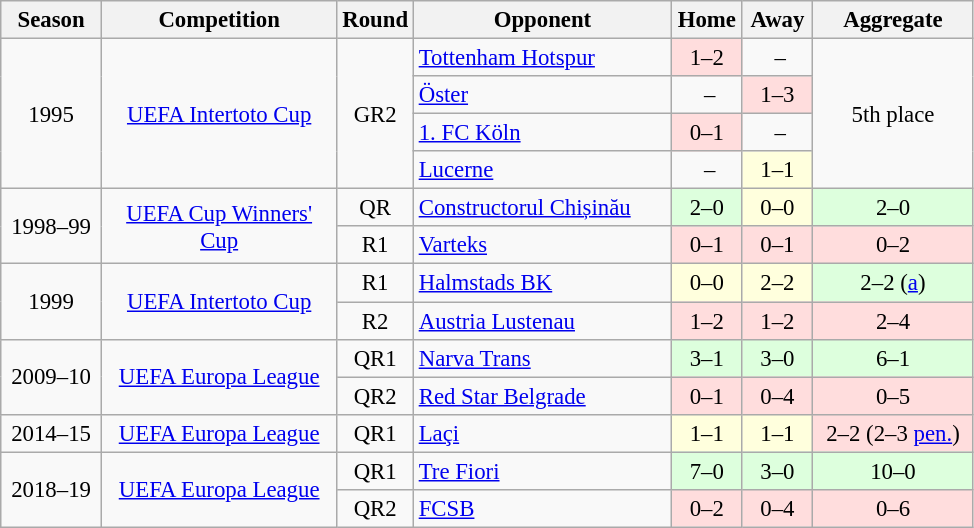<table class="wikitable" style="font-size:95%; text-align: center;">
<tr>
<th width="60">Season</th>
<th width="150">Competition</th>
<th width="30">Round</th>
<th width="165">Opponent</th>
<th width="40">Home</th>
<th width="40">Away</th>
<th width="100">Aggregate</th>
</tr>
<tr>
<td rowspan=4>1995</td>
<td rowspan=4><a href='#'>UEFA Intertoto Cup</a></td>
<td rowspan=4>GR2</td>
<td align="left"> <a href='#'>Tottenham Hotspur</a></td>
<td bgcolor="#FFDDDD">1–2</td>
<td> –</td>
<td rowspan="4">5th place</td>
</tr>
<tr>
<td align="left"> <a href='#'>Öster</a></td>
<td> –</td>
<td bgcolor="#FFDDDD">1–3</td>
</tr>
<tr>
<td align="left"> <a href='#'>1. FC Köln</a></td>
<td bgcolor="#FFDDDD">0–1</td>
<td> –</td>
</tr>
<tr>
<td align="left"> <a href='#'>Lucerne</a></td>
<td> –</td>
<td bgcolor="#FFFFDD">1–1</td>
</tr>
<tr>
<td rowspan=2>1998–99</td>
<td rowspan=2><a href='#'>UEFA Cup Winners' Cup</a></td>
<td>QR</td>
<td align="left"> <a href='#'>Constructorul Chișinău</a></td>
<td bgcolor="#DDFFDD">2–0</td>
<td bgcolor="#FFFFDD">0–0</td>
<td bgcolor="#DDFFDD">2–0</td>
</tr>
<tr>
<td>R1</td>
<td align="left"> <a href='#'>Varteks</a></td>
<td bgcolor="#FFDDDD">0–1</td>
<td bgcolor="#FFDDDD">0–1</td>
<td bgcolor="#FFDDDD">0–2</td>
</tr>
<tr>
<td rowspan=2>1999</td>
<td rowspan=2><a href='#'>UEFA Intertoto Cup</a></td>
<td>R1</td>
<td align="left"> <a href='#'>Halmstads BK</a></td>
<td bgcolor="#FFFFDD">0–0</td>
<td bgcolor="#FFFFDD">2–2</td>
<td bgcolor="#DDFFDD">2–2 (<a href='#'>a</a>)</td>
</tr>
<tr>
<td>R2</td>
<td align="left"> <a href='#'>Austria Lustenau</a></td>
<td bgcolor="#FFDDDD">1–2</td>
<td bgcolor="#FFDDDD">1–2</td>
<td bgcolor="#FFDDDD">2–4</td>
</tr>
<tr>
<td rowspan=2>2009–10</td>
<td rowspan=2><a href='#'>UEFA Europa League</a></td>
<td>QR1</td>
<td align="left"> <a href='#'>Narva Trans</a></td>
<td bgcolor="#DDFFDD">3–1</td>
<td bgcolor="#DDFFDD">3–0</td>
<td bgcolor="#DDFFDD">6–1</td>
</tr>
<tr>
<td>QR2</td>
<td align="left"> <a href='#'>Red Star Belgrade</a></td>
<td bgcolor="#FFDDDD">0–1</td>
<td bgcolor="#FFDDDD">0–4</td>
<td bgcolor="#FFDDDD">0–5</td>
</tr>
<tr>
<td>2014–15</td>
<td><a href='#'>UEFA Europa League</a></td>
<td>QR1</td>
<td align="left"> <a href='#'>Laçi</a></td>
<td bgcolor="#FFFFDD">1–1</td>
<td bgcolor="#FFFFDD">1–1</td>
<td bgcolor="#FFDDDD">2–2 (2–3 <a href='#'>pen.</a>)</td>
</tr>
<tr>
<td rowspan=2>2018–19</td>
<td rowspan=2><a href='#'>UEFA Europa League</a></td>
<td>QR1</td>
<td align="left"> <a href='#'>Tre Fiori</a></td>
<td bgcolor="#DDFFDD">7–0</td>
<td bgcolor="#DDFFDD">3–0</td>
<td bgcolor="#DDFFDD">10–0</td>
</tr>
<tr>
<td>QR2</td>
<td align="left"> <a href='#'>FCSB</a></td>
<td bgcolor="#FFDDDD">0–2</td>
<td bgcolor="#FFDDDD">0–4</td>
<td bgcolor="#FFDDDD">0–6</td>
</tr>
</table>
